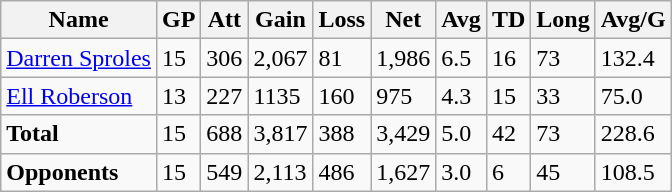<table class="wikitable" style="white-space:nowrap;">
<tr>
<th>Name</th>
<th>GP</th>
<th>Att</th>
<th>Gain</th>
<th>Loss</th>
<th>Net</th>
<th>Avg</th>
<th>TD</th>
<th>Long</th>
<th>Avg/G</th>
</tr>
<tr>
<td><a href='#'>Darren Sproles</a></td>
<td>15</td>
<td>306</td>
<td>2,067</td>
<td>81</td>
<td>1,986</td>
<td>6.5</td>
<td>16</td>
<td>73</td>
<td>132.4</td>
</tr>
<tr>
<td><a href='#'>Ell Roberson</a></td>
<td>13</td>
<td>227</td>
<td>1135</td>
<td>160</td>
<td>975</td>
<td>4.3</td>
<td>15</td>
<td>33</td>
<td>75.0</td>
</tr>
<tr>
<td><strong>Total</strong></td>
<td>15</td>
<td>688</td>
<td>3,817</td>
<td>388</td>
<td>3,429</td>
<td>5.0</td>
<td>42</td>
<td>73</td>
<td>228.6</td>
</tr>
<tr>
<td><strong>Opponents</strong></td>
<td>15</td>
<td>549</td>
<td>2,113</td>
<td>486</td>
<td>1,627</td>
<td>3.0</td>
<td>6</td>
<td>45</td>
<td>108.5</td>
</tr>
</table>
